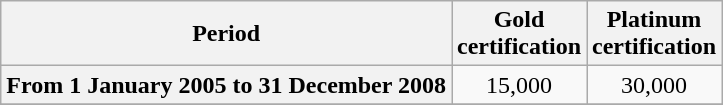<table class="wikitable plainrowheaders" style="text-align:center;">
<tr>
<th>Period</th>
<th>Gold<br>certification</th>
<th>Platinum<br>certification</th>
</tr>
<tr>
<th scope="row">From 1 January 2005 to 31 December 2008</th>
<td>15,000</td>
<td>30,000</td>
</tr>
<tr>
</tr>
</table>
